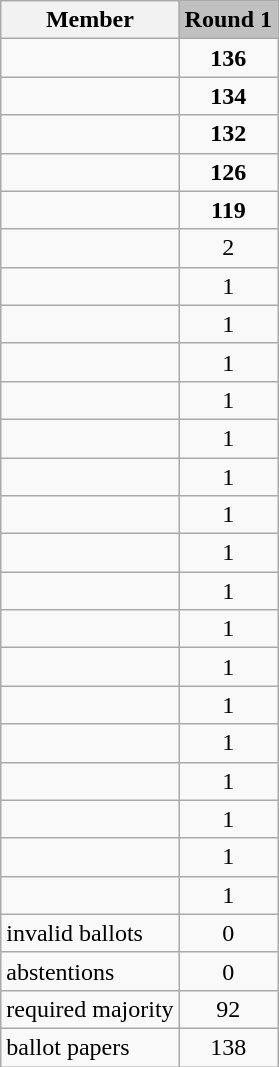<table class="wikitable collapsible">
<tr>
<th>Member</th>
<td style="background:silver;"><strong>Round 1</strong></td>
</tr>
<tr>
<td></td>
<td style="text-align:center;"><strong>136</strong></td>
</tr>
<tr>
<td></td>
<td style="text-align:center;"><strong>134</strong></td>
</tr>
<tr>
<td></td>
<td style="text-align:center;"><strong>132</strong></td>
</tr>
<tr>
<td></td>
<td style="text-align:center;"><strong>126</strong></td>
</tr>
<tr>
<td></td>
<td style="text-align:center;"><strong>119</strong></td>
</tr>
<tr>
<td></td>
<td style="text-align:center;">2</td>
</tr>
<tr>
<td></td>
<td style="text-align:center;">1</td>
</tr>
<tr>
<td></td>
<td style="text-align:center;">1</td>
</tr>
<tr>
<td></td>
<td style="text-align:center;">1</td>
</tr>
<tr>
<td></td>
<td style="text-align:center;">1</td>
</tr>
<tr>
<td></td>
<td style="text-align:center;">1</td>
</tr>
<tr>
<td></td>
<td style="text-align:center;">1</td>
</tr>
<tr>
<td></td>
<td style="text-align:center;">1</td>
</tr>
<tr>
<td></td>
<td style="text-align:center;">1</td>
</tr>
<tr>
<td></td>
<td style="text-align:center;">1</td>
</tr>
<tr>
<td></td>
<td style="text-align:center;">1</td>
</tr>
<tr>
<td></td>
<td style="text-align:center;">1</td>
</tr>
<tr>
<td></td>
<td style="text-align:center;">1</td>
</tr>
<tr>
<td></td>
<td style="text-align:center;">1</td>
</tr>
<tr>
<td></td>
<td style="text-align:center;">1</td>
</tr>
<tr>
<td></td>
<td style="text-align:center;">1</td>
</tr>
<tr>
<td></td>
<td style="text-align:center;">1</td>
</tr>
<tr>
<td></td>
<td style="text-align:center;">1</td>
</tr>
<tr>
<td>invalid ballots</td>
<td style="text-align:center;">0</td>
</tr>
<tr>
<td>abstentions</td>
<td style="text-align:center;">0</td>
</tr>
<tr>
<td>required majority</td>
<td style="text-align:center;">92</td>
</tr>
<tr>
<td>ballot papers</td>
<td style="text-align:center;">138</td>
</tr>
</table>
